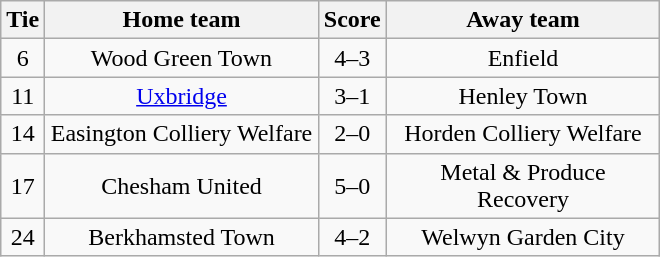<table class="wikitable" style="text-align:center;">
<tr>
<th width=20>Tie</th>
<th width=175>Home team</th>
<th width=20>Score</th>
<th width=175>Away team</th>
</tr>
<tr>
<td>6</td>
<td>Wood Green Town</td>
<td>4–3</td>
<td>Enfield</td>
</tr>
<tr>
<td>11</td>
<td><a href='#'>Uxbridge</a></td>
<td>3–1</td>
<td>Henley Town</td>
</tr>
<tr>
<td>14</td>
<td>Easington Colliery Welfare</td>
<td>2–0</td>
<td>Horden Colliery Welfare</td>
</tr>
<tr>
<td>17</td>
<td>Chesham United</td>
<td>5–0</td>
<td>Metal & Produce Recovery</td>
</tr>
<tr>
<td>24</td>
<td>Berkhamsted Town</td>
<td>4–2</td>
<td>Welwyn Garden City</td>
</tr>
</table>
